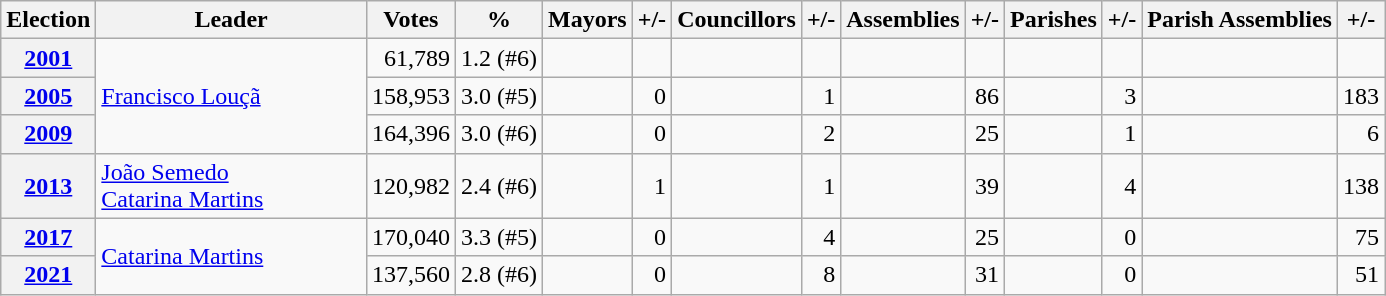<table class="wikitable" style="text-align:right;">
<tr>
<th>Election</th>
<th width="173px">Leader</th>
<th width="50px">Votes</th>
<th>%</th>
<th>Mayors</th>
<th>+/-</th>
<th>Councillors</th>
<th>+/-</th>
<th>Assemblies</th>
<th>+/-</th>
<th>Parishes</th>
<th>+/-</th>
<th>Parish Assemblies</th>
<th>+/-</th>
</tr>
<tr>
<th><a href='#'>2001</a></th>
<td rowspan="3" align=left><a href='#'>Francisco Louçã</a></td>
<td>61,789</td>
<td>1.2 (#6)</td>
<td></td>
<td></td>
<td></td>
<td></td>
<td></td>
<td></td>
<td></td>
<td></td>
<td></td>
<td></td>
</tr>
<tr>
<th><a href='#'>2005</a></th>
<td>158,953</td>
<td>3.0 (#5)</td>
<td></td>
<td>0</td>
<td></td>
<td>1</td>
<td></td>
<td>86</td>
<td></td>
<td>3</td>
<td></td>
<td>183</td>
</tr>
<tr>
<th><a href='#'>2009</a></th>
<td>164,396</td>
<td>3.0 (#6)</td>
<td></td>
<td>0</td>
<td></td>
<td>2</td>
<td></td>
<td>25</td>
<td></td>
<td>1</td>
<td></td>
<td>6</td>
</tr>
<tr>
<th><a href='#'>2013</a></th>
<td align=left><a href='#'>João Semedo</a><br><a href='#'>Catarina Martins</a></td>
<td>120,982</td>
<td>2.4 (#6)</td>
<td></td>
<td>1</td>
<td></td>
<td>1</td>
<td></td>
<td>39</td>
<td></td>
<td>4</td>
<td></td>
<td>138</td>
</tr>
<tr>
<th><a href='#'>2017</a></th>
<td rowspan="2" align=left><a href='#'>Catarina Martins</a></td>
<td>170,040</td>
<td>3.3 (#5)</td>
<td></td>
<td>0</td>
<td></td>
<td>4</td>
<td></td>
<td>25</td>
<td></td>
<td>0</td>
<td></td>
<td>75</td>
</tr>
<tr>
<th><a href='#'>2021</a></th>
<td>137,560</td>
<td>2.8 (#6)</td>
<td></td>
<td>0</td>
<td></td>
<td>8</td>
<td></td>
<td>31</td>
<td></td>
<td>0</td>
<td></td>
<td>51</td>
</tr>
</table>
